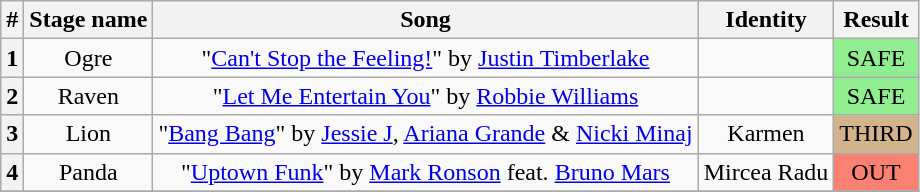<table class="wikitable plainrowheaders" style="text-align: center;">
<tr>
<th>#</th>
<th>Stage name</th>
<th>Song</th>
<th>Identity</th>
<th>Result</th>
</tr>
<tr>
<th>1</th>
<td>Ogre</td>
<td>"<a href='#'>Can't Stop the Feeling!</a>" by <a href='#'>Justin Timberlake</a></td>
<td></td>
<td bgcolor=lightgreen>SAFE</td>
</tr>
<tr>
<th>2</th>
<td>Raven</td>
<td>"<a href='#'>Let Me Entertain You</a>" by <a href='#'>Robbie Williams</a></td>
<td></td>
<td bgcolor=lightgreen>SAFE</td>
</tr>
<tr>
<th>3</th>
<td>Lion</td>
<td>"<a href='#'>Bang Bang</a>" by <a href='#'>Jessie J</a>, <a href='#'>Ariana Grande</a> & <a href='#'>Nicki Minaj</a></td>
<td>Karmen</td>
<td bgcolor=tan>THIRD</td>
</tr>
<tr>
<th>4</th>
<td>Panda</td>
<td>"<a href='#'>Uptown Funk</a>" by <a href='#'>Mark Ronson</a> feat. <a href='#'>Bruno Mars</a></td>
<td>Mircea Radu</td>
<td bgcolor=salmon>OUT</td>
</tr>
<tr>
</tr>
</table>
